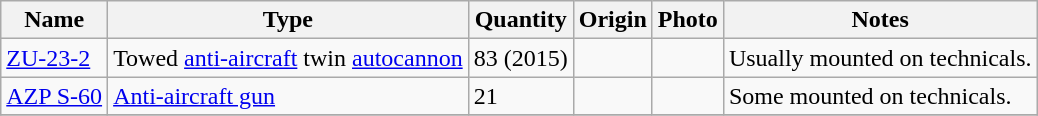<table class="wikitable sortable" id="tableTempleWikiAl">
<tr>
<th>Name</th>
<th>Type</th>
<th>Quantity</th>
<th>Origin</th>
<th>Photo</th>
<th>Notes</th>
</tr>
<tr>
<td><a href='#'>ZU-23-2</a></td>
<td>Towed <a href='#'>anti-aircraft</a> twin <a href='#'>autocannon</a></td>
<td>83 (2015)</td>
<td></td>
<td></td>
<td>Usually mounted on technicals.</td>
</tr>
<tr>
<td><a href='#'>AZP S-60</a></td>
<td><a href='#'>Anti-aircraft gun</a></td>
<td>21</td>
<td></td>
<td></td>
<td>Some mounted on technicals.</td>
</tr>
<tr>
</tr>
</table>
